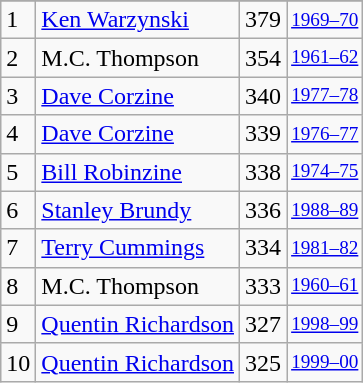<table class="wikitable">
<tr>
</tr>
<tr>
<td>1</td>
<td><a href='#'>Ken Warzynski</a></td>
<td>379</td>
<td style="font-size:80%;"><a href='#'>1969–70</a></td>
</tr>
<tr>
<td>2</td>
<td>M.C. Thompson</td>
<td>354</td>
<td style="font-size:80%;"><a href='#'>1961–62</a></td>
</tr>
<tr>
<td>3</td>
<td><a href='#'>Dave Corzine</a></td>
<td>340</td>
<td style="font-size:80%;"><a href='#'>1977–78</a></td>
</tr>
<tr>
<td>4</td>
<td><a href='#'>Dave Corzine</a></td>
<td>339</td>
<td style="font-size:80%;"><a href='#'>1976–77</a></td>
</tr>
<tr>
<td>5</td>
<td><a href='#'>Bill Robinzine</a></td>
<td>338</td>
<td style="font-size:80%;"><a href='#'>1974–75</a></td>
</tr>
<tr>
<td>6</td>
<td><a href='#'>Stanley Brundy</a></td>
<td>336</td>
<td style="font-size:80%;"><a href='#'>1988–89</a></td>
</tr>
<tr>
<td>7</td>
<td><a href='#'>Terry Cummings</a></td>
<td>334</td>
<td style="font-size:80%;"><a href='#'>1981–82</a></td>
</tr>
<tr>
<td>8</td>
<td>M.C. Thompson</td>
<td>333</td>
<td style="font-size:80%;"><a href='#'>1960–61</a></td>
</tr>
<tr>
<td>9</td>
<td><a href='#'>Quentin Richardson</a></td>
<td>327</td>
<td style="font-size:80%;"><a href='#'>1998–99</a></td>
</tr>
<tr>
<td>10</td>
<td><a href='#'>Quentin Richardson</a></td>
<td>325</td>
<td style="font-size:80%;"><a href='#'>1999–00</a></td>
</tr>
</table>
